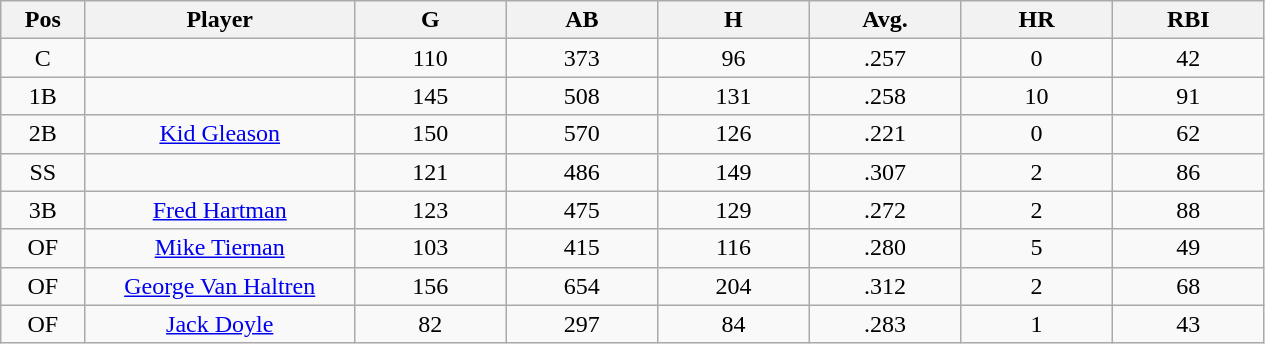<table class="wikitable sortable">
<tr>
<th bgcolor="#DDDDFF" width="5%">Pos</th>
<th bgcolor="#DDDDFF" width="16%">Player</th>
<th bgcolor="#DDDDFF" width="9%">G</th>
<th bgcolor="#DDDDFF" width="9%">AB</th>
<th bgcolor="#DDDDFF" width="9%">H</th>
<th bgcolor="#DDDDFF" width="9%">Avg.</th>
<th bgcolor="#DDDDFF" width="9%">HR</th>
<th bgcolor="#DDDDFF" width="9%">RBI</th>
</tr>
<tr align="center">
<td>C</td>
<td></td>
<td>110</td>
<td>373</td>
<td>96</td>
<td>.257</td>
<td>0</td>
<td>42</td>
</tr>
<tr align="center">
<td>1B</td>
<td></td>
<td>145</td>
<td>508</td>
<td>131</td>
<td>.258</td>
<td>10</td>
<td>91</td>
</tr>
<tr align="center">
<td>2B</td>
<td><a href='#'>Kid Gleason</a></td>
<td>150</td>
<td>570</td>
<td>126</td>
<td>.221</td>
<td>0</td>
<td>62</td>
</tr>
<tr align=center>
<td>SS</td>
<td></td>
<td>121</td>
<td>486</td>
<td>149</td>
<td>.307</td>
<td>2</td>
<td>86</td>
</tr>
<tr align="center">
<td>3B</td>
<td><a href='#'>Fred Hartman</a></td>
<td>123</td>
<td>475</td>
<td>129</td>
<td>.272</td>
<td>2</td>
<td>88</td>
</tr>
<tr align=center>
<td>OF</td>
<td><a href='#'>Mike Tiernan</a></td>
<td>103</td>
<td>415</td>
<td>116</td>
<td>.280</td>
<td>5</td>
<td>49</td>
</tr>
<tr align=center>
<td>OF</td>
<td><a href='#'>George Van Haltren</a></td>
<td>156</td>
<td>654</td>
<td>204</td>
<td>.312</td>
<td>2</td>
<td>68</td>
</tr>
<tr align=center>
<td>OF</td>
<td><a href='#'>Jack Doyle</a></td>
<td>82</td>
<td>297</td>
<td>84</td>
<td>.283</td>
<td>1</td>
<td>43</td>
</tr>
</table>
